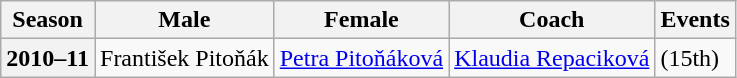<table class="wikitable">
<tr>
<th scope="col">Season</th>
<th scope="col">Male</th>
<th scope="col">Female</th>
<th scope="col">Coach</th>
<th scope="col">Events</th>
</tr>
<tr>
<th scope="row">2010–11</th>
<td>František Pitoňák</td>
<td><a href='#'>Petra Pitoňáková</a></td>
<td><a href='#'>Klaudia Repaciková</a></td>
<td> (15th)</td>
</tr>
</table>
